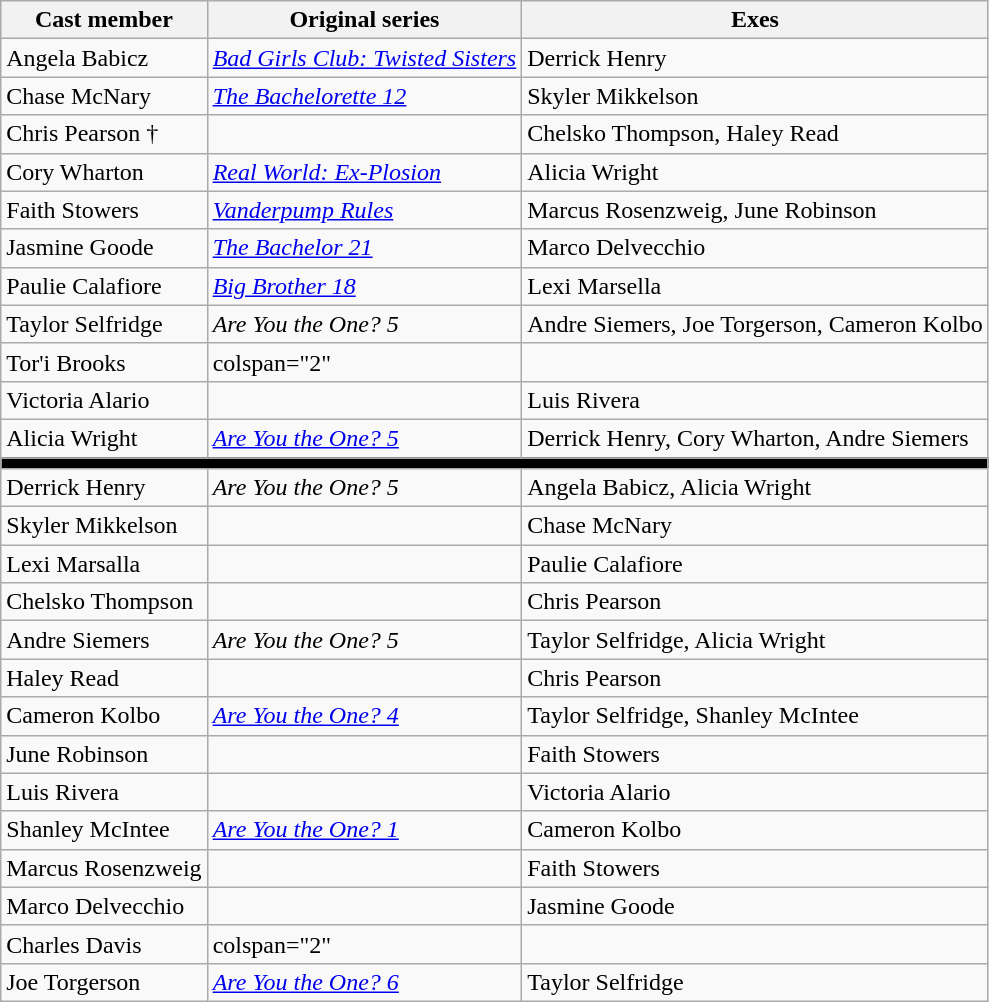<table class="wikitable sortable">
<tr>
<th>Cast member</th>
<th>Original series</th>
<th>Exes</th>
</tr>
<tr>
<td>Angela Babicz</td>
<td nowrap><a href='#'><em>Bad Girls Club: Twisted Sisters</em></a></td>
<td>Derrick Henry</td>
</tr>
<tr>
<td>Chase McNary</td>
<td><a href='#'><em>The Bachelorette 12</em></a></td>
<td>Skyler Mikkelson</td>
</tr>
<tr>
<td>Chris Pearson †</td>
<td></td>
<td>Chelsko Thompson, Haley Read</td>
</tr>
<tr>
<td>Cory Wharton</td>
<td><em><a href='#'>Real World: Ex-Plosion</a></em></td>
<td>Alicia Wright</td>
</tr>
<tr>
<td>Faith Stowers</td>
<td><em><a href='#'>Vanderpump Rules</a></em></td>
<td>Marcus Rosenzweig, June Robinson</td>
</tr>
<tr>
<td>Jasmine Goode</td>
<td><a href='#'><em>The Bachelor 21</em></a></td>
<td>Marco Delvecchio</td>
</tr>
<tr>
<td>Paulie Calafiore</td>
<td><a href='#'><em>Big Brother 18</em></a></td>
<td>Lexi Marsella</td>
</tr>
<tr>
<td>Taylor Selfridge</td>
<td><em>Are You the One? 5</em></td>
<td nowrap>Andre Siemers, Joe Torgerson, Cameron Kolbo</td>
</tr>
<tr>
<td>Tor'i Brooks</td>
<td>colspan="2" </td>
</tr>
<tr>
<td>Victoria Alario</td>
<td></td>
<td>Luis Rivera</td>
</tr>
<tr>
<td>Alicia Wright</td>
<td><a href='#'><em>Are You the One? 5</em></a></td>
<td>Derrick Henry, Cory Wharton, Andre Siemers</td>
</tr>
<tr>
<th style="background:#000;" colspan="3"></th>
</tr>
<tr>
<td>Derrick Henry</td>
<td><em>Are You the One? 5</em></td>
<td>Angela Babicz, Alicia Wright</td>
</tr>
<tr>
<td>Skyler Mikkelson</td>
<td></td>
<td>Chase McNary</td>
</tr>
<tr>
<td>Lexi Marsalla</td>
<td></td>
<td>Paulie Calafiore</td>
</tr>
<tr>
<td>Chelsko Thompson</td>
<td></td>
<td>Chris Pearson</td>
</tr>
<tr>
<td>Andre Siemers</td>
<td><em>Are You the One? 5</em></td>
<td>Taylor Selfridge, Alicia Wright</td>
</tr>
<tr>
<td>Haley Read</td>
<td></td>
<td>Chris Pearson</td>
</tr>
<tr>
<td>Cameron Kolbo</td>
<td><a href='#'><em>Are You the One? 4</em></a></td>
<td>Taylor Selfridge, Shanley McIntee</td>
</tr>
<tr>
<td>June Robinson</td>
<td></td>
<td>Faith Stowers</td>
</tr>
<tr>
<td>Luis Rivera</td>
<td></td>
<td>Victoria Alario</td>
</tr>
<tr>
<td>Shanley McIntee</td>
<td><a href='#'><em>Are You the One? 1</em></a></td>
<td>Cameron Kolbo</td>
</tr>
<tr>
<td nowrap>Marcus Rosenzweig</td>
<td></td>
<td>Faith Stowers</td>
</tr>
<tr>
<td>Marco Delvecchio</td>
<td></td>
<td>Jasmine Goode</td>
</tr>
<tr>
<td>Charles Davis</td>
<td>colspan="2" </td>
</tr>
<tr>
<td>Joe Torgerson</td>
<td><a href='#'><em>Are You the One? 6</em></a></td>
<td>Taylor Selfridge</td>
</tr>
</table>
